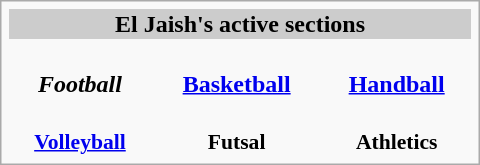<table class="infobox" style="width: 20em; font-size: 95%em;align: center">
<tr bgcolor="#cccccc" style="text-align: center">
<th colspan="3">El Jaish's active sections</th>
</tr>
<tr style="text-align: center">
<td><br><strong><em>Football</em></strong></td>
<td><br><strong><a href='#'>Basketball</a></strong></td>
<td><br><strong><a href='#'>Handball</a></strong></td>
</tr>
<tr style="font-size: 90%; text-align: center">
<td><br><strong><a href='#'>Volleyball</a></strong></td>
<td><br><strong>Futsal</strong></td>
<td><br><strong>Athletics</strong></td>
</tr>
</table>
